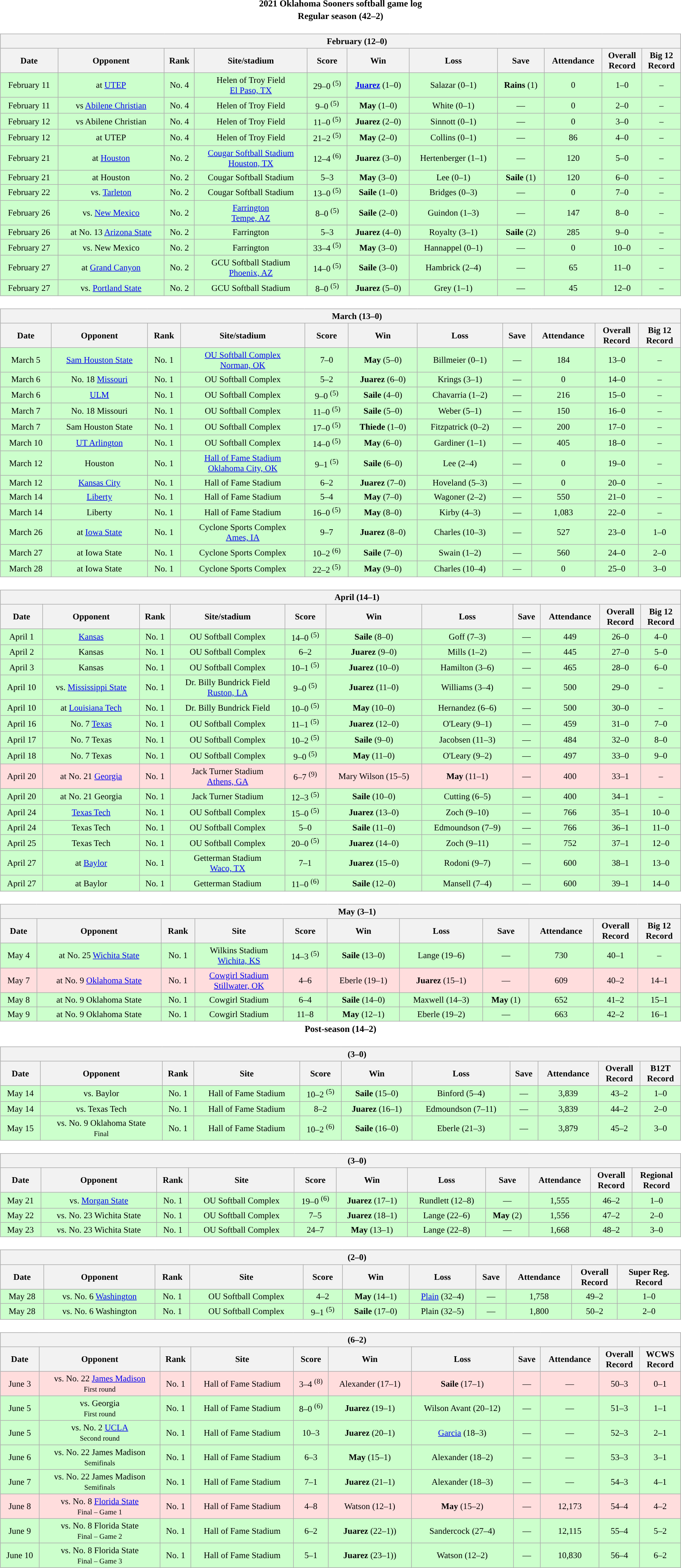<table class="toccolours" width=95% style="margin:1.5em auto; text-align:center;">
<tr>
<th colspan=2>2021 Oklahoma Sooners softball game log</th>
</tr>
<tr>
<th colspan=2>Regular season (42–2)</th>
</tr>
<tr valign="top">
<td><br><table class="wikitable collapsible collapsed" style="margin:auto; font-size:95%; width:100%">
<tr>
<th colspan=11 style="padding-left:4em;">February (12–0)</th>
</tr>
<tr>
<th>Date</th>
<th>Opponent</th>
<th>Rank</th>
<th>Site/stadium</th>
<th>Score</th>
<th>Win</th>
<th>Loss</th>
<th>Save</th>
<th>Attendance</th>
<th>Overall<br>Record</th>
<th>Big 12<br>Record</th>
</tr>
<tr align="center" bgcolor="#ccffcc">
<td>February 11</td>
<td>at <a href='#'>UTEP</a></td>
<td>No. 4</td>
<td>Helen of Troy Field<br><a href='#'>El Paso, TX</a></td>
<td>29–0 <sup>(5)</sup></td>
<td><strong><a href='#'>Juarez</a></strong> (1–0)</td>
<td>Salazar (0–1)</td>
<td><strong>Rains</strong> (1)</td>
<td>0</td>
<td>1–0</td>
<td>–</td>
</tr>
<tr align="center" bgcolor="#ccffcc">
<td>February 11</td>
<td>vs <a href='#'>Abilene Christian</a></td>
<td>No. 4</td>
<td>Helen of Troy Field</td>
<td>9–0 <sup>(5)</sup></td>
<td><strong>May</strong> (1–0)</td>
<td>White (0–1)</td>
<td>—</td>
<td>0</td>
<td>2–0</td>
<td>–</td>
</tr>
<tr align="center" bgcolor="#ccffcc">
<td>February 12</td>
<td>vs Abilene Christian</td>
<td>No. 4</td>
<td>Helen of Troy Field</td>
<td>11–0 <sup>(5)</sup></td>
<td><strong>Juarez</strong> (2–0)</td>
<td>Sinnott (0–1)</td>
<td>—</td>
<td>0</td>
<td>3–0</td>
<td>–</td>
</tr>
<tr align="center" bgcolor="#ccffcc">
<td>February 12</td>
<td>at UTEP</td>
<td>No. 4</td>
<td>Helen of Troy Field</td>
<td>21–2 <sup>(5)</sup></td>
<td><strong>May</strong> (2–0)</td>
<td>Collins (0–1)</td>
<td>—</td>
<td>86</td>
<td>4–0</td>
<td>–</td>
</tr>
<tr align="center" bgcolor="#ccffcc">
<td>February 21</td>
<td>at <a href='#'>Houston</a></td>
<td>No. 2</td>
<td><a href='#'>Cougar Softball Stadium</a><br><a href='#'>Houston, TX</a></td>
<td>12–4 <sup>(6)</sup></td>
<td><strong>Juarez</strong> (3–0)</td>
<td>Hertenberger (1–1)</td>
<td>—</td>
<td>120</td>
<td>5–0</td>
<td>–</td>
</tr>
<tr align="center" bgcolor="#ccffcc">
<td>February 21</td>
<td>at Houston</td>
<td>No. 2</td>
<td>Cougar Softball Stadium</td>
<td>5–3</td>
<td><strong>May</strong> (3–0)</td>
<td>Lee (0–1)</td>
<td><strong>Saile</strong> (1)</td>
<td>120</td>
<td>6–0</td>
<td>–</td>
</tr>
<tr align="center" bgcolor="#ccffcc">
<td>February 22</td>
<td>vs. <a href='#'>Tarleton</a></td>
<td>No. 2</td>
<td>Cougar Softball Stadium</td>
<td>13–0 <sup>(5)</sup></td>
<td><strong>Saile</strong> (1–0)</td>
<td>Bridges (0–3)</td>
<td>—</td>
<td>0</td>
<td>7–0</td>
<td>–</td>
</tr>
<tr align="center" bgcolor="#ccffcc">
<td>February 26</td>
<td>vs. <a href='#'>New Mexico</a></td>
<td>No. 2</td>
<td><a href='#'>Farrington</a><br><a href='#'>Tempe, AZ</a></td>
<td>8–0 <sup>(5)</sup></td>
<td><strong>Saile</strong> (2–0)</td>
<td>Guindon (1–3)</td>
<td>—</td>
<td>147</td>
<td>8–0</td>
<td>–</td>
</tr>
<tr align="center" bgcolor="#ccffcc">
<td>February 26</td>
<td>at No. 13 <a href='#'>Arizona State</a></td>
<td>No. 2</td>
<td>Farrington</td>
<td>5–3</td>
<td><strong>Juarez</strong> (4–0)</td>
<td>Royalty (3–1)</td>
<td><strong>Saile</strong> (2)</td>
<td>285</td>
<td>9–0</td>
<td>–</td>
</tr>
<tr align="center" bgcolor="#ccffcc">
<td>February 27</td>
<td>vs. New Mexico</td>
<td>No. 2</td>
<td>Farrington</td>
<td>33–4 <sup>(5)</sup></td>
<td><strong>May</strong> (3–0)</td>
<td>Hannappel (0–1)</td>
<td>—</td>
<td>0</td>
<td>10–0</td>
<td>–</td>
</tr>
<tr align="center" bgcolor="#ccffcc">
<td>February 27</td>
<td>at <a href='#'>Grand Canyon</a></td>
<td>No. 2</td>
<td>GCU Softball Stadium<br><a href='#'>Phoenix, AZ</a></td>
<td>14–0 <sup>(5)</sup></td>
<td><strong>Saile</strong> (3–0)</td>
<td>Hambrick (2–4)</td>
<td>—</td>
<td>65</td>
<td>11–0</td>
<td>–</td>
</tr>
<tr align="center" bgcolor="#ccffcc">
<td>February 27</td>
<td>vs. <a href='#'>Portland State</a></td>
<td>No. 2</td>
<td>GCU Softball Stadium</td>
<td>8–0 <sup>(5)</sup></td>
<td><strong>Juarez</strong> (5–0)</td>
<td>Grey (1–1)</td>
<td>—</td>
<td>45</td>
<td>12–0</td>
<td>–</td>
</tr>
</table>
</td>
</tr>
<tr>
<td><br><table class="wikitable collapsible collapsed" style="margin:auto; font-size:95%; width:100%">
<tr>
<th colspan=11 style="padding-left:4em;">March (13–0)</th>
</tr>
<tr>
<th>Date</th>
<th>Opponent</th>
<th>Rank</th>
<th>Site/stadium</th>
<th>Score</th>
<th>Win</th>
<th>Loss</th>
<th>Save</th>
<th>Attendance</th>
<th>Overall<br>Record</th>
<th>Big 12<br>Record</th>
</tr>
<tr align="center" bgcolor="#ccffcc">
<td>March 5</td>
<td><a href='#'>Sam Houston State</a></td>
<td>No. 1</td>
<td><a href='#'>OU Softball Complex</a><br><a href='#'>Norman, OK</a></td>
<td>7–0</td>
<td><strong>May</strong> (5–0)</td>
<td>Billmeier (0–1)</td>
<td>—</td>
<td>184</td>
<td>13–0</td>
<td>–</td>
</tr>
<tr align="center" bgcolor="#ccffcc">
<td>March 6</td>
<td>No. 18 <a href='#'>Missouri</a></td>
<td>No. 1</td>
<td>OU Softball Complex</td>
<td>5–2</td>
<td><strong>Juarez</strong> (6–0)</td>
<td>Krings (3–1)</td>
<td>—</td>
<td>0</td>
<td>14–0</td>
<td>–</td>
</tr>
<tr align="center" bgcolor="#ccffcc">
<td>March 6</td>
<td><a href='#'>ULM</a></td>
<td>No. 1</td>
<td>OU Softball Complex</td>
<td>9–0 <sup>(5)</sup></td>
<td><strong>Saile</strong> (4–0)</td>
<td>Chavarria (1–2)</td>
<td>—</td>
<td>216</td>
<td>15–0</td>
<td>–</td>
</tr>
<tr align="center" bgcolor="#ccffcc">
<td>March 7</td>
<td>No. 18 Missouri</td>
<td>No. 1</td>
<td>OU Softball Complex</td>
<td>11–0 <sup>(5)</sup></td>
<td><strong>Saile</strong> (5–0)</td>
<td>Weber (5–1)</td>
<td>—</td>
<td>150</td>
<td>16–0</td>
<td>–</td>
</tr>
<tr align="center" bgcolor="#ccffcc">
<td>March 7</td>
<td>Sam Houston State</td>
<td>No. 1</td>
<td>OU Softball Complex</td>
<td>17–0 <sup>(5)</sup></td>
<td><strong>Thiede</strong> (1–0)</td>
<td>Fitzpatrick (0–2)</td>
<td>—</td>
<td>200</td>
<td>17–0</td>
<td>–</td>
</tr>
<tr align="center" bgcolor="#ccffcc">
<td>March 10</td>
<td><a href='#'>UT Arlington</a></td>
<td>No. 1</td>
<td>OU Softball Complex</td>
<td>14–0 <sup>(5)</sup></td>
<td><strong>May</strong> (6–0)</td>
<td>Gardiner (1–1)</td>
<td>—</td>
<td>405</td>
<td>18–0</td>
<td>–</td>
</tr>
<tr align="center" bgcolor="#ccffcc">
<td>March 12</td>
<td>Houston</td>
<td>No. 1</td>
<td><a href='#'>Hall of Fame Stadium</a><br><a href='#'>Oklahoma City, OK</a></td>
<td>9–1 <sup>(5)</sup></td>
<td><strong>Saile</strong> (6–0)</td>
<td>Lee (2–4)</td>
<td>—</td>
<td>0</td>
<td>19–0</td>
<td>–</td>
</tr>
<tr align="center" bgcolor="#ccffcc">
<td>March 12</td>
<td><a href='#'>Kansas City</a></td>
<td>No. 1</td>
<td>Hall of Fame Stadium</td>
<td>6–2</td>
<td><strong>Juarez</strong> (7–0)</td>
<td>Hoveland (5–3)</td>
<td>—</td>
<td>0</td>
<td>20–0</td>
<td>–</td>
</tr>
<tr align="center" bgcolor="#ccffcc">
<td>March 14</td>
<td><a href='#'>Liberty</a></td>
<td>No. 1</td>
<td>Hall of Fame Stadium</td>
<td>5–4</td>
<td><strong>May</strong> (7–0)</td>
<td>Wagoner (2–2)</td>
<td>—</td>
<td>550</td>
<td>21–0</td>
<td>–</td>
</tr>
<tr align="center" bgcolor="#ccffcc">
<td>March 14</td>
<td>Liberty</td>
<td>No. 1</td>
<td>Hall of Fame Stadium</td>
<td>16–0 <sup>(5)</sup></td>
<td><strong>May</strong> (8–0)</td>
<td>Kirby (4–3)</td>
<td>—</td>
<td>1,083</td>
<td>22–0</td>
<td>–</td>
</tr>
<tr align="center" bgcolor="#ccffcc">
<td>March 26</td>
<td>at <a href='#'>Iowa State</a></td>
<td>No. 1</td>
<td>Cyclone Sports Complex<br><a href='#'>Ames, IA</a></td>
<td>9–7</td>
<td><strong>Juarez</strong> (8–0)</td>
<td>Charles (10–3)</td>
<td>—</td>
<td>527</td>
<td>23–0</td>
<td>1–0</td>
</tr>
<tr align="center" bgcolor="#ccffcc">
<td>March 27</td>
<td>at Iowa State</td>
<td>No. 1</td>
<td>Cyclone Sports Complex</td>
<td>10–2 <sup>(6)</sup></td>
<td><strong>Saile</strong> (7–0)</td>
<td>Swain (1–2)</td>
<td>—</td>
<td>560</td>
<td>24–0</td>
<td>2–0</td>
</tr>
<tr align="center" bgcolor="#ccffcc">
<td>March 28</td>
<td>at Iowa State</td>
<td>No. 1</td>
<td>Cyclone Sports Complex</td>
<td>22–2 <sup>(5)</sup></td>
<td><strong>May</strong> (9–0)</td>
<td>Charles (10–4)</td>
<td>—</td>
<td>0</td>
<td>25–0</td>
<td>3–0</td>
</tr>
</table>
</td>
</tr>
<tr>
<td><br><table class="wikitable collapsible collapsed" style="margin:auto; font-size:95%; width:100%">
<tr>
<th colspan=11 style="padding-left:4em;">April (14–1)</th>
</tr>
<tr>
<th>Date</th>
<th>Opponent</th>
<th>Rank</th>
<th>Site/stadium</th>
<th>Score</th>
<th>Win</th>
<th>Loss</th>
<th>Save</th>
<th>Attendance</th>
<th>Overall<br>Record</th>
<th>Big 12<br>Record</th>
</tr>
<tr align="center" bgcolor="#ccffcc">
<td>April 1</td>
<td><a href='#'>Kansas</a></td>
<td>No. 1</td>
<td>OU Softball Complex</td>
<td>14–0 <sup>(5)</sup></td>
<td><strong>Saile</strong> (8–0)</td>
<td>Goff (7–3)</td>
<td>—</td>
<td>449</td>
<td>26–0</td>
<td>4–0</td>
</tr>
<tr align="center" bgcolor="#ccffcc">
<td>April 2</td>
<td>Kansas</td>
<td>No. 1</td>
<td>OU Softball Complex</td>
<td>6–2</td>
<td><strong>Juarez</strong> (9–0)</td>
<td>Mills (1–2)</td>
<td>—</td>
<td>445</td>
<td>27–0</td>
<td>5–0</td>
</tr>
<tr align="center" bgcolor="#ccffcc">
<td>April 3</td>
<td>Kansas</td>
<td>No. 1</td>
<td>OU Softball Complex</td>
<td>10–1 <sup>(5)</sup></td>
<td><strong>Juarez</strong> (10–0)</td>
<td>Hamilton (3–6)</td>
<td>—</td>
<td>465</td>
<td>28–0</td>
<td>6–0</td>
</tr>
<tr align="center" bgcolor="#ccffcc">
<td>April 10</td>
<td>vs. <a href='#'>Mississippi State</a></td>
<td>No. 1</td>
<td>Dr. Billy Bundrick Field<br><a href='#'>Ruston, LA</a></td>
<td>9–0 <sup>(5)</sup></td>
<td><strong>Juarez</strong> (11–0)</td>
<td>Williams (3–4)</td>
<td>—</td>
<td>500</td>
<td>29–0</td>
<td>–</td>
</tr>
<tr align="center" bgcolor="#ccffcc">
<td>April 10</td>
<td>at <a href='#'>Louisiana Tech</a></td>
<td>No. 1</td>
<td>Dr. Billy Bundrick Field</td>
<td>10–0 <sup>(5)</sup></td>
<td><strong>May</strong> (10–0)</td>
<td>Hernandez (6–6)</td>
<td>—</td>
<td>500</td>
<td>30–0</td>
<td>–</td>
</tr>
<tr align="center" bgcolor="#ccffcc">
<td>April 16</td>
<td>No. 7 <a href='#'>Texas</a></td>
<td>No. 1</td>
<td>OU Softball Complex</td>
<td>11–1 <sup>(5)</sup></td>
<td><strong>Juarez</strong> (12–0)</td>
<td>O'Leary (9–1)</td>
<td>—</td>
<td>459</td>
<td>31–0</td>
<td>7–0</td>
</tr>
<tr align="center" bgcolor="#ccffcc">
<td>April 17</td>
<td>No. 7 Texas</td>
<td>No. 1</td>
<td>OU Softball Complex</td>
<td>10–2 <sup>(5)</sup></td>
<td><strong>Saile</strong> (9–0)</td>
<td>Jacobsen (11–3)</td>
<td>—</td>
<td>484</td>
<td>32–0</td>
<td>8–0</td>
</tr>
<tr align="center" bgcolor="#ccffcc">
<td>April 18</td>
<td>No. 7 Texas</td>
<td>No. 1</td>
<td>OU Softball Complex</td>
<td>9–0 <sup>(5)</sup></td>
<td><strong>May</strong> (11–0)</td>
<td>O'Leary (9–2)</td>
<td>—</td>
<td>497</td>
<td>33–0</td>
<td>9–0</td>
</tr>
<tr align="center" bgcolor="#ffdddd">
<td>April 20</td>
<td>at No. 21 <a href='#'>Georgia</a></td>
<td>No. 1</td>
<td>Jack Turner Stadium<br><a href='#'>Athens, GA</a></td>
<td>6–7 <sup>(9)</sup></td>
<td>Mary Wilson (15–5)</td>
<td><strong>May</strong> (11–1)</td>
<td>—</td>
<td>400</td>
<td>33–1</td>
<td>–</td>
</tr>
<tr align="center" bgcolor="#ccffcc">
<td>April 20</td>
<td>at No. 21 Georgia</td>
<td>No. 1</td>
<td>Jack Turner Stadium</td>
<td>12–3 <sup>(5)</sup></td>
<td><strong>Saile</strong> (10–0)</td>
<td>Cutting (6–5)</td>
<td>—</td>
<td>400</td>
<td>34–1</td>
<td>–</td>
</tr>
<tr align="center" bgcolor="#ccffcc">
<td>April 24</td>
<td><a href='#'>Texas Tech</a></td>
<td>No. 1</td>
<td>OU Softball Complex</td>
<td>15–0 <sup>(5)</sup></td>
<td><strong>Juarez</strong> (13–0)</td>
<td>Zoch (9–10)</td>
<td>—</td>
<td>766</td>
<td>35–1</td>
<td>10–0</td>
</tr>
<tr align="center" bgcolor="#ccffcc">
<td>April 24</td>
<td>Texas Tech</td>
<td>No. 1</td>
<td>OU Softball Complex</td>
<td>5–0</td>
<td><strong>Saile</strong> (11–0)</td>
<td>Edmoundson (7–9)</td>
<td>—</td>
<td>766</td>
<td>36–1</td>
<td>11–0</td>
</tr>
<tr align="center" bgcolor="#ccffcc">
<td>April 25</td>
<td>Texas Tech</td>
<td>No. 1</td>
<td>OU Softball Complex</td>
<td>20–0 <sup>(5)</sup></td>
<td><strong>Juarez</strong> (14–0)</td>
<td>Zoch (9–11)</td>
<td>—</td>
<td>752</td>
<td>37–1</td>
<td>12–0</td>
</tr>
<tr align="center" bgcolor="#ccffcc">
<td>April 27</td>
<td>at <a href='#'>Baylor</a></td>
<td>No. 1</td>
<td>Getterman Stadium<br><a href='#'>Waco, TX</a></td>
<td>7–1</td>
<td><strong>Juarez</strong> (15–0)</td>
<td>Rodoni (9–7)</td>
<td>—</td>
<td>600</td>
<td>38–1</td>
<td>13–0</td>
</tr>
<tr align="center" bgcolor="#ccffcc">
<td>April 27</td>
<td>at Baylor</td>
<td>No. 1</td>
<td>Getterman Stadium</td>
<td>11–0 <sup>(6)</sup></td>
<td><strong>Saile</strong> (12–0)</td>
<td>Mansell (7–4)</td>
<td>—</td>
<td>600</td>
<td>39–1</td>
<td>14–0</td>
</tr>
</table>
</td>
</tr>
<tr>
<td><br><table class="wikitable collapsible collapsed" style="margin:auto; font-size:95%; width:100%">
<tr>
<th colspan=11 style="padding-left:4em;">May (3–1)</th>
</tr>
<tr>
<th>Date</th>
<th>Opponent</th>
<th>Rank</th>
<th>Site</th>
<th>Score</th>
<th>Win</th>
<th>Loss</th>
<th>Save</th>
<th>Attendance</th>
<th>Overall<br>Record</th>
<th>Big 12<br>Record</th>
</tr>
<tr align="center" bgcolor="#ccffcc">
<td>May 4</td>
<td>at No. 25 <a href='#'>Wichita State</a></td>
<td>No. 1</td>
<td>Wilkins Stadium<br><a href='#'>Wichita, KS</a></td>
<td>14–3 <sup>(5)</sup></td>
<td><strong>Saile</strong> (13–0)</td>
<td>Lange (19–6)</td>
<td>—</td>
<td>730</td>
<td>40–1</td>
<td>–</td>
</tr>
<tr align="center" bgcolor="#ffdddd">
<td>May 7</td>
<td>at No. 9 <a href='#'>Oklahoma State</a></td>
<td>No. 1</td>
<td><a href='#'>Cowgirl Stadium</a><br><a href='#'>Stillwater, OK</a></td>
<td>4–6</td>
<td>Eberle (19–1)</td>
<td><strong>Juarez</strong> (15–1)</td>
<td>—</td>
<td>609</td>
<td>40–2</td>
<td>14–1</td>
</tr>
<tr align="center" bgcolor="#ccffcc">
<td>May 8</td>
<td>at No. 9 Oklahoma State</td>
<td>No. 1</td>
<td>Cowgirl Stadium</td>
<td>6–4</td>
<td><strong>Saile</strong> (14–0)</td>
<td>Maxwell (14–3)</td>
<td><strong>May</strong> (1)</td>
<td>652</td>
<td>41–2</td>
<td>15–1</td>
</tr>
<tr align="center" bgcolor="#ccffcc">
<td>May 9</td>
<td>at No. 9 Oklahoma State</td>
<td>No. 1</td>
<td>Cowgirl Stadium</td>
<td>11–8</td>
<td><strong>May</strong> (12–1)</td>
<td>Eberle (19–2)</td>
<td>—</td>
<td>663</td>
<td>42–2</td>
<td>16–1</td>
</tr>
</table>
</td>
</tr>
<tr>
<th colspan=2>Post-season (14–2)</th>
</tr>
<tr>
<td><br><table class="wikitable collapsible collapsed" style="margin:auto; font-size:95%; width:100%">
<tr>
<th colspan=11 style="padding-left:4em;"> (3–0)</th>
</tr>
<tr>
<th>Date</th>
<th>Opponent</th>
<th>Rank</th>
<th>Site</th>
<th>Score</th>
<th>Win</th>
<th>Loss</th>
<th>Save</th>
<th>Attendance</th>
<th>Overall<br>Record</th>
<th>B12T<br>Record</th>
</tr>
<tr align="center" bgcolor="#ccffcc">
<td>May 14</td>
<td>vs. Baylor</td>
<td>No. 1</td>
<td>Hall of Fame Stadium</td>
<td>10–2 <sup>(5)</sup></td>
<td><strong>Saile</strong> (15–0)</td>
<td>Binford (5–4)</td>
<td>—</td>
<td>3,839</td>
<td>43–2</td>
<td>1–0</td>
</tr>
<tr align="center" bgcolor="#ccffcc">
<td>May 14</td>
<td>vs. Texas Tech</td>
<td>No. 1</td>
<td>Hall of Fame Stadium</td>
<td>8–2</td>
<td><strong>Juarez</strong> (16–1)</td>
<td>Edmoundson (7–11)</td>
<td>—</td>
<td>3,839</td>
<td>44–2</td>
<td>2–0</td>
</tr>
<tr align="center" bgcolor="#ccffcc">
<td>May 15</td>
<td>vs. No. 9 Oklahoma State<br><small>Final</small></td>
<td>No. 1</td>
<td>Hall of Fame Stadium</td>
<td>10–2 <sup>(6)</sup></td>
<td><strong>Saile</strong> (16–0)</td>
<td>Eberle (21–3)</td>
<td>—</td>
<td>3,879</td>
<td>45–2</td>
<td>3–0</td>
</tr>
</table>
</td>
</tr>
<tr>
<td><br><table class="wikitable collapsible collapsed" style="margin:auto; font-size:95%; width:100%">
<tr>
<th colspan=11 style="padding-left:4em;"> (3–0)</th>
</tr>
<tr>
<th>Date</th>
<th>Opponent</th>
<th>Rank</th>
<th>Site</th>
<th>Score</th>
<th>Win</th>
<th>Loss</th>
<th>Save</th>
<th>Attendance</th>
<th>Overall<br>Record</th>
<th>Regional<br>Record</th>
</tr>
<tr align="center" bgcolor="#ccffcc">
<td>May 21</td>
<td>vs. <a href='#'>Morgan State</a></td>
<td>No. 1</td>
<td>OU Softball Complex</td>
<td>19–0 <sup>(6)</sup></td>
<td><strong>Juarez</strong> (17–1)</td>
<td>Rundlett (12–8)</td>
<td>—</td>
<td>1,555</td>
<td>46–2</td>
<td>1–0</td>
</tr>
<tr align="center" bgcolor="#ccffcc">
<td>May 22</td>
<td>vs. No. 23 Wichita State</td>
<td>No. 1</td>
<td>OU Softball Complex</td>
<td>7–5</td>
<td><strong>Juarez</strong> (18–1)</td>
<td>Lange (22–6)</td>
<td><strong>May</strong> (2)</td>
<td>1,556</td>
<td>47–2</td>
<td>2–0</td>
</tr>
<tr align="center" bgcolor="#ccffcc">
<td>May 23</td>
<td>vs. No. 23 Wichita State</td>
<td>No. 1</td>
<td>OU Softball Complex</td>
<td>24–7</td>
<td><strong>May</strong> (13–1)</td>
<td>Lange (22–8)</td>
<td>—</td>
<td>1,668</td>
<td>48–2</td>
<td>3–0</td>
</tr>
</table>
</td>
</tr>
<tr>
<td><br><table class="wikitable collapsible collapsed" style="margin:auto; font-size:95%; width:100%">
<tr>
<th colspan=11 style="padding-left:4em;"> (2–0)</th>
</tr>
<tr>
<th>Date</th>
<th>Opponent</th>
<th>Rank</th>
<th>Site</th>
<th>Score</th>
<th>Win</th>
<th>Loss</th>
<th>Save</th>
<th>Attendance</th>
<th>Overall<br>Record</th>
<th>Super Reg.<br>Record</th>
</tr>
<tr align="center" bgcolor="#ccffcc">
<td>May 28</td>
<td>vs. No. 6 <a href='#'>Washington</a></td>
<td>No. 1</td>
<td>OU Softball Complex</td>
<td>4–2</td>
<td><strong>May</strong> (14–1)</td>
<td><a href='#'>Plain</a> (32–4)</td>
<td>—</td>
<td>1,758</td>
<td>49–2</td>
<td>1–0</td>
</tr>
<tr align="center" bgcolor="#ccffcc">
<td>May 28</td>
<td>vs. No. 6 Washington</td>
<td>No. 1</td>
<td>OU Softball Complex</td>
<td>9–1 <sup>(5)</sup></td>
<td><strong>Saile</strong> (17–0)</td>
<td>Plain (32–5)</td>
<td>—</td>
<td>1,800</td>
<td>50–2</td>
<td>2–0</td>
</tr>
</table>
</td>
</tr>
<tr>
<td><br><table class="wikitable collapsible collapsed" style="margin:auto; font-size:95%; width:100%">
<tr>
<th colspan=11 style="padding-left:4em;"> (6–2)</th>
</tr>
<tr>
<th>Date</th>
<th>Opponent</th>
<th>Rank</th>
<th>Site</th>
<th>Score</th>
<th>Win</th>
<th>Loss</th>
<th>Save</th>
<th>Attendance</th>
<th>Overall<br>Record</th>
<th>WCWS<br>Record</th>
</tr>
<tr align="center" bgcolor="#ffdddd">
<td>June 3</td>
<td>vs. No. 22 <a href='#'>James Madison</a><br><small>First round</small></td>
<td>No. 1</td>
<td>Hall of Fame Stadium</td>
<td>3–4 <sup>(8)</sup></td>
<td>Alexander (17–1)</td>
<td><strong>Saile</strong> (17–1)</td>
<td>—</td>
<td>—</td>
<td>50–3</td>
<td>0–1</td>
</tr>
<tr align="center" bgcolor="#ccffcc">
<td>June 5</td>
<td>vs. Georgia<br><small>First round</small></td>
<td>No. 1</td>
<td>Hall of Fame Stadium</td>
<td>8–0 <sup>(6)</sup></td>
<td><strong>Juarez</strong> (19–1)</td>
<td>Wilson Avant (20–12)</td>
<td>—</td>
<td>—</td>
<td>51–3</td>
<td>1–1</td>
</tr>
<tr align="center" bgcolor="#ccffcc">
<td>June 5</td>
<td>vs. No. 2 <a href='#'>UCLA</a><br><small>Second round</small></td>
<td>No. 1</td>
<td>Hall of Fame Stadium</td>
<td>10–3</td>
<td><strong>Juarez</strong> (20–1)</td>
<td><a href='#'>Garcia</a> (18–3)</td>
<td>—</td>
<td>—</td>
<td>52–3</td>
<td>2–1</td>
</tr>
<tr align="center" bgcolor="#ccffcc">
<td>June 6</td>
<td>vs. No. 22 James Madison<br><small>Semifinals</small></td>
<td>No. 1</td>
<td>Hall of Fame Stadium</td>
<td>6–3</td>
<td><strong>May</strong> (15–1)</td>
<td>Alexander (18–2)</td>
<td>—</td>
<td>—</td>
<td>53–3</td>
<td>3–1</td>
</tr>
<tr align="center" bgcolor="#ccffcc">
<td>June 7</td>
<td>vs. No. 22 James Madison<br><small>Semifinals</small></td>
<td>No. 1</td>
<td>Hall of Fame Stadium</td>
<td>7–1</td>
<td><strong>Juarez</strong> (21–1)</td>
<td>Alexander (18–3)</td>
<td>—</td>
<td>—</td>
<td>54–3</td>
<td>4–1</td>
</tr>
<tr align="center" bgcolor="#ffdddd">
<td>June 8</td>
<td>vs. No. 8 <a href='#'>Florida State</a><br><small>Final – Game 1</small></td>
<td>No. 1</td>
<td>Hall of Fame Stadium</td>
<td>4–8</td>
<td>Watson (12–1)</td>
<td><strong>May</strong> (15–2)</td>
<td>—</td>
<td>12,173</td>
<td>54–4</td>
<td>4–2</td>
</tr>
<tr align="center" bgcolor="#ccffcc">
<td>June 9</td>
<td>vs. No. 8 Florida State<br><small>Final – Game 2</small></td>
<td>No. 1</td>
<td>Hall of Fame Stadium</td>
<td>6–2</td>
<td><strong>Juarez</strong> (22–1))</td>
<td>Sandercock (27–4)</td>
<td>—</td>
<td>12,115</td>
<td>55–4</td>
<td>5–2</td>
</tr>
<tr align="center" bgcolor="#ccffcc">
<td>June 10</td>
<td>vs. No. 8 Florida State<br><small>Final – Game 3</small></td>
<td>No. 1</td>
<td>Hall of Fame Stadium</td>
<td>5–1</td>
<td><strong>Juarez</strong> (23–1))</td>
<td>Watson (12–2)</td>
<td>—</td>
<td>10,830</td>
<td>56–4</td>
<td>6–2</td>
</tr>
</table>
</td>
</tr>
<tr>
</tr>
<tr style="text-align:center;">
<td> </td>
</tr>
</table>
